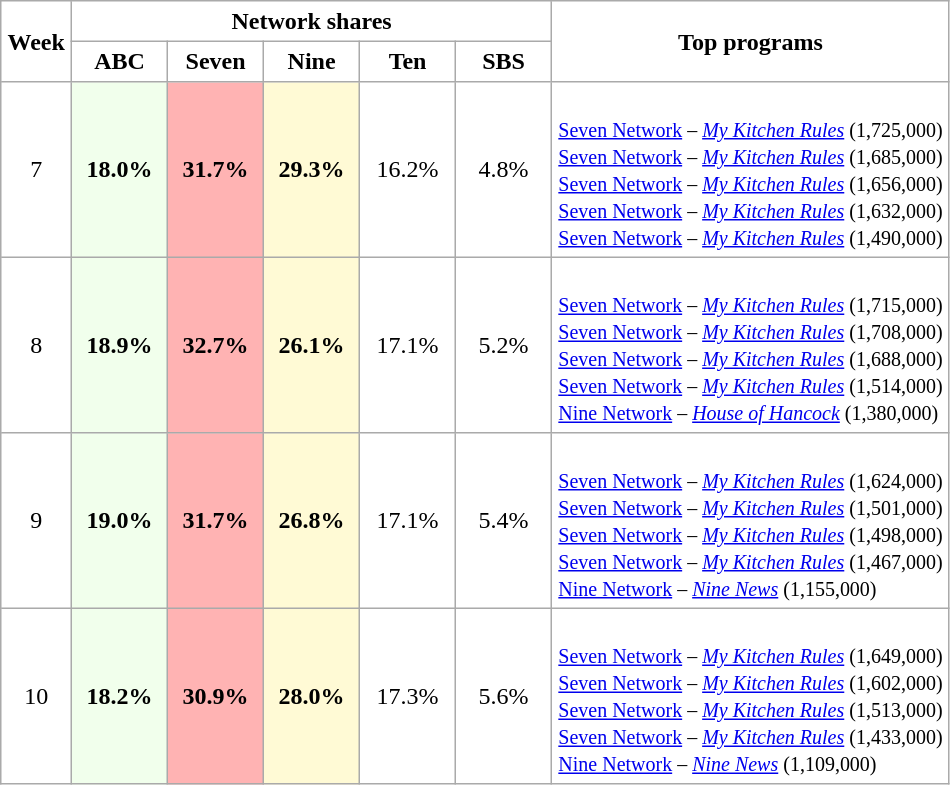<table border="1" cellpadding="4" cellspacing="0" style="border:1px solid #aaa; border-collapse:collapse">
<tr bgcolor="white" align="center">
<th rowspan=2>Week</th>
<th colspan=5>Network shares</th>
<th rowspan=2>Top programs</th>
</tr>
<tr bgcolor="white" align="center">
<td width=55><strong>ABC</strong></td>
<td width=55><strong>Seven</strong></td>
<td width=55><strong>Nine</strong></td>
<td width=55><strong>Ten</strong></td>
<td width=55><strong>SBS</strong></td>
</tr>
<tr align=center>
<td>7</td>
<th style="background-color: #F1FFEC">18.0%</th>
<th style="background-color: #FFB3B3;">31.7%</th>
<th style="background-color: #FFFAD5"><strong>29.3%</strong></th>
<td>16.2%</td>
<td>4.8%</td>
<td align=left><br><small><a href='#'>Seven Network</a> –   <em><a href='#'>My Kitchen Rules</a></em> (1,725,000)<br>
<a href='#'>Seven Network</a> –   <em><a href='#'>My Kitchen Rules</a></em> (1,685,000)<br>
<a href='#'>Seven Network</a> –   <em><a href='#'>My Kitchen Rules</a></em> (1,656,000)<br>
<a href='#'>Seven Network</a> –   <em><a href='#'>My Kitchen Rules</a></em> (1,632,000)<br>
<a href='#'>Seven Network</a> –   <em><a href='#'>My Kitchen Rules</a></em> (1,490,000)<br></small></td>
</tr>
<tr align=center>
<td>8</td>
<th style="background-color: #F1FFEC">18.9%</th>
<th style="background-color: #FFB3B3;">32.7%</th>
<th style="background-color: #FFFAD5">26.1%</th>
<td>17.1%</td>
<td>5.2%</td>
<td align=left><br><small><a href='#'>Seven Network</a> –   <em><a href='#'>My Kitchen Rules</a></em> (1,715,000)<br>
<a href='#'>Seven Network</a> –   <em><a href='#'>My Kitchen Rules</a></em> (1,708,000)<br>
<a href='#'>Seven Network</a> –   <em><a href='#'>My Kitchen Rules</a></em> (1,688,000)<br>
<a href='#'>Seven Network</a> –   <em><a href='#'>My Kitchen Rules</a></em> (1,514,000)<br>
<a href='#'>Nine Network</a> –   <em><a href='#'>House of Hancock</a></em> (1,380,000)<br></small></td>
</tr>
<tr align=center>
<td>9</td>
<th style="background-color: #F1FFEC">19.0%</th>
<th style="background-color: #FFB3B3;">31.7%</th>
<th style="background-color: #FFFAD5">26.8%</th>
<td>17.1%</td>
<td>5.4%</td>
<td align=left><br><small><a href='#'>Seven Network</a> –   <em><a href='#'>My Kitchen Rules</a></em> (1,624,000)<br>
<a href='#'>Seven Network</a> –   <em><a href='#'>My Kitchen Rules</a></em> (1,501,000)<br>
<a href='#'>Seven Network</a> –   <em><a href='#'>My Kitchen Rules</a></em> (1,498,000)<br>
<a href='#'>Seven Network</a> –   <em><a href='#'>My Kitchen Rules</a></em> (1,467,000)<br>
<a href='#'>Nine Network</a> –   <em><a href='#'>Nine News</a></em> (1,155,000)<br></small></td>
</tr>
<tr align=center>
<td>10</td>
<th style="background-color: #F1FFEC">18.2%</th>
<th style="background-color: #FFB3B3;">30.9%</th>
<th style="background-color: #FFFAD5">28.0%</th>
<td>17.3%</td>
<td>5.6%</td>
<td align=left><br><small><a href='#'>Seven Network</a> –   <em><a href='#'>My Kitchen Rules</a></em> (1,649,000)<br>
<a href='#'>Seven Network</a> –   <em><a href='#'>My Kitchen Rules</a></em> (1,602,000)<br>
<a href='#'>Seven Network</a> –   <em><a href='#'>My Kitchen Rules</a></em> (1,513,000)<br>
<a href='#'>Seven Network</a> –   <em><a href='#'>My Kitchen Rules</a></em> (1,433,000)<br>
<a href='#'>Nine Network</a> –   <em><a href='#'>Nine News</a></em> (1,109,000)<br></small></td>
</tr>
</table>
